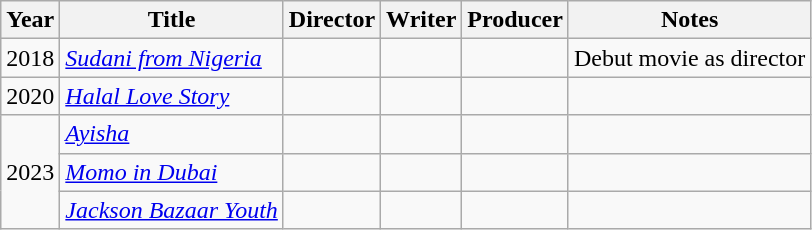<table class="wikitable plainrowheaders sortable">
<tr>
<th scope="col">Year</th>
<th scope="col">Title</th>
<th scope="col">Director</th>
<th scope="col">Writer</th>
<th scope="col">Producer</th>
<th scope="col" class="unsortable">Notes</th>
</tr>
<tr>
<td>2018</td>
<td><em><a href='#'>Sudani from Nigeria</a></em></td>
<td></td>
<td></td>
<td></td>
<td>Debut movie as director</td>
</tr>
<tr>
<td>2020</td>
<td><em><a href='#'>Halal Love Story</a></em></td>
<td></td>
<td></td>
<td></td>
<td></td>
</tr>
<tr>
<td rowspan=3>2023</td>
<td><em><a href='#'>Ayisha</a></em></td>
<td></td>
<td></td>
<td></td>
<td></td>
</tr>
<tr>
<td><em><a href='#'>Momo in Dubai</a></em></td>
<td></td>
<td></td>
<td></td>
<td></td>
</tr>
<tr>
<td><em><a href='#'>Jackson Bazaar Youth</a></em></td>
<td></td>
<td></td>
<td></td>
<td></td>
</tr>
</table>
